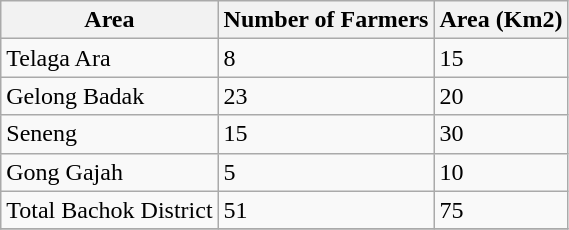<table class="wikitable sortable">
<tr>
<th>Area</th>
<th>Number of Farmers</th>
<th>Area (Km2)</th>
</tr>
<tr>
<td>Telaga Ara</td>
<td>8</td>
<td>15</td>
</tr>
<tr>
<td>Gelong Badak</td>
<td>23</td>
<td>20</td>
</tr>
<tr>
<td>Seneng</td>
<td>15</td>
<td>30</td>
</tr>
<tr>
<td>Gong Gajah</td>
<td>5</td>
<td>10</td>
</tr>
<tr>
<td>Total Bachok District</td>
<td>51</td>
<td>75</td>
</tr>
<tr>
</tr>
</table>
